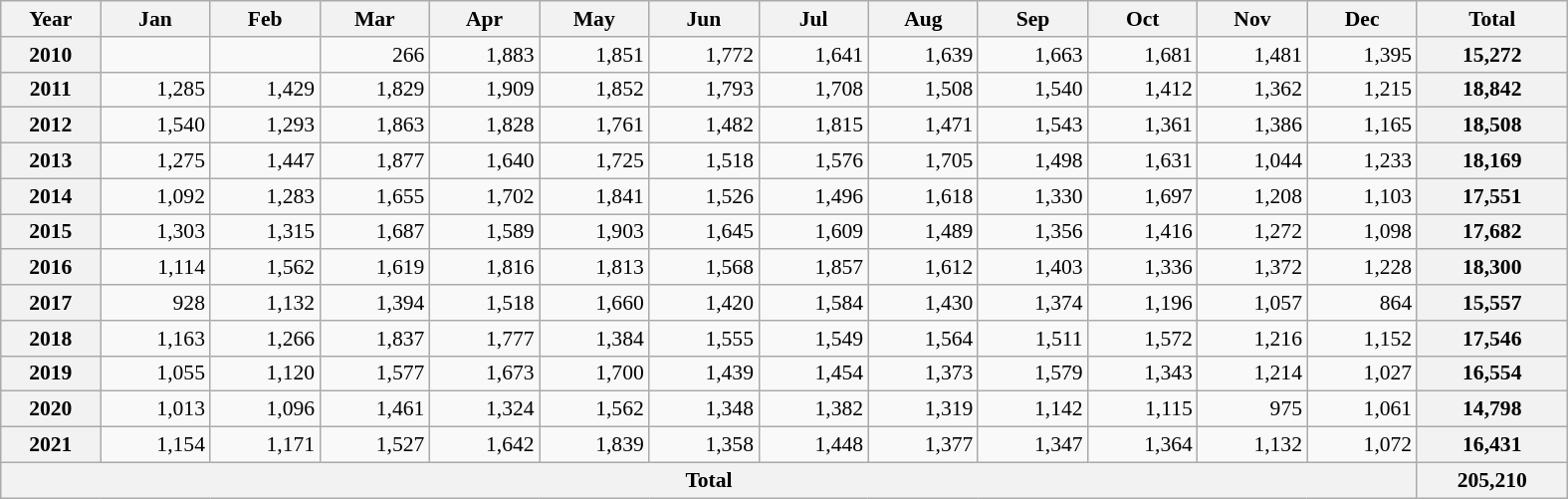<table class=wikitable style="text-align:right; font-size:0.9em; width:1050px;">
<tr>
<th>Year</th>
<th>Jan</th>
<th>Feb</th>
<th>Mar</th>
<th>Apr</th>
<th>May</th>
<th>Jun</th>
<th>Jul</th>
<th>Aug</th>
<th>Sep</th>
<th>Oct</th>
<th>Nov</th>
<th>Dec</th>
<th>Total</th>
</tr>
<tr>
<th>2010</th>
<td></td>
<td></td>
<td>266</td>
<td>1,883</td>
<td>1,851</td>
<td>1,772</td>
<td>1,641</td>
<td>1,639</td>
<td>1,663</td>
<td>1,681</td>
<td>1,481</td>
<td>1,395</td>
<th>15,272</th>
</tr>
<tr>
<th>2011</th>
<td>1,285</td>
<td>1,429</td>
<td>1,829</td>
<td>1,909</td>
<td>1,852</td>
<td>1,793</td>
<td>1,708</td>
<td>1,508</td>
<td>1,540</td>
<td>1,412</td>
<td>1,362</td>
<td>1,215</td>
<th>18,842</th>
</tr>
<tr>
<th>2012</th>
<td>1,540</td>
<td>1,293</td>
<td>1,863</td>
<td>1,828</td>
<td>1,761</td>
<td>1,482</td>
<td>1,815</td>
<td>1,471</td>
<td>1,543</td>
<td>1,361</td>
<td>1,386</td>
<td>1,165</td>
<th>18,508</th>
</tr>
<tr>
<th>2013</th>
<td>1,275</td>
<td>1,447</td>
<td>1,877</td>
<td>1,640</td>
<td>1,725</td>
<td>1,518</td>
<td>1,576</td>
<td>1,705</td>
<td>1,498</td>
<td>1,631</td>
<td>1,044</td>
<td>1,233</td>
<th>18,169</th>
</tr>
<tr>
<th>2014</th>
<td>1,092</td>
<td>1,283</td>
<td>1,655</td>
<td>1,702</td>
<td>1,841</td>
<td>1,526</td>
<td>1,496</td>
<td>1,618</td>
<td>1,330</td>
<td>1,697</td>
<td>1,208</td>
<td>1,103</td>
<th>17,551</th>
</tr>
<tr>
<th>2015</th>
<td>1,303</td>
<td>1,315</td>
<td>1,687</td>
<td>1,589</td>
<td>1,903</td>
<td>1,645</td>
<td>1,609</td>
<td>1,489</td>
<td>1,356</td>
<td>1,416</td>
<td>1,272</td>
<td>1,098</td>
<th>17,682</th>
</tr>
<tr>
<th>2016</th>
<td>1,114</td>
<td>1,562</td>
<td>1,619</td>
<td>1,816</td>
<td>1,813</td>
<td>1,568</td>
<td>1,857</td>
<td>1,612</td>
<td>1,403</td>
<td>1,336</td>
<td>1,372</td>
<td>1,228</td>
<th>18,300</th>
</tr>
<tr>
<th>2017</th>
<td>928</td>
<td>1,132</td>
<td>1,394</td>
<td>1,518</td>
<td>1,660</td>
<td>1,420</td>
<td>1,584</td>
<td>1,430</td>
<td>1,374</td>
<td>1,196</td>
<td>1,057</td>
<td>864</td>
<th>15,557</th>
</tr>
<tr>
<th>2018</th>
<td>1,163</td>
<td>1,266</td>
<td>1,837</td>
<td>1,777</td>
<td>1,384</td>
<td>1,555</td>
<td>1,549</td>
<td>1,564</td>
<td>1,511</td>
<td>1,572</td>
<td>1,216</td>
<td>1,152</td>
<th>17,546</th>
</tr>
<tr>
<th>2019</th>
<td>1,055</td>
<td>1,120</td>
<td>1,577</td>
<td>1,673</td>
<td>1,700</td>
<td>1,439</td>
<td>1,454</td>
<td>1,373</td>
<td>1,579</td>
<td>1,343</td>
<td>1,214</td>
<td>1,027</td>
<th>16,554</th>
</tr>
<tr>
<th>2020</th>
<td>1,013</td>
<td>1,096</td>
<td>1,461</td>
<td>1,324</td>
<td>1,562</td>
<td>1,348</td>
<td>1,382</td>
<td>1,319</td>
<td>1,142</td>
<td>1,115</td>
<td>975</td>
<td>1,061</td>
<th>14,798</th>
</tr>
<tr>
<th>2021</th>
<td>1,154</td>
<td>1,171</td>
<td>1,527</td>
<td>1,642</td>
<td>1,839</td>
<td>1,358</td>
<td>1,448</td>
<td>1,377</td>
<td>1,347</td>
<td>1,364</td>
<td>1,132</td>
<td>1,072</td>
<th>16,431</th>
</tr>
<tr>
<th colspan="13">Total</th>
<th>205,210</th>
</tr>
</table>
